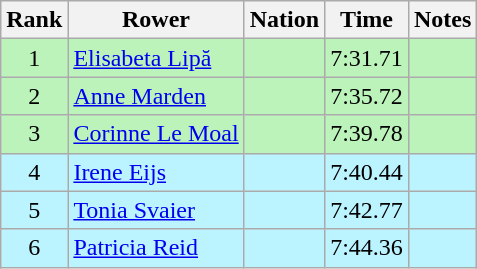<table class="wikitable sortable" style="text-align:center">
<tr>
<th>Rank</th>
<th>Rower</th>
<th>Nation</th>
<th>Time</th>
<th>Notes</th>
</tr>
<tr bgcolor=bbf3bb>
<td>1</td>
<td align=left data-sort-value="Lipă, Elisabeta"><a href='#'>Elisabeta Lipă</a></td>
<td align=left></td>
<td>7:31.71</td>
<td></td>
</tr>
<tr bgcolor=bbf3bb>
<td>2</td>
<td align=left data-sort-value="Marden, Anne"><a href='#'>Anne Marden</a></td>
<td align=left></td>
<td>7:35.72</td>
<td></td>
</tr>
<tr bgcolor=bbf3bb>
<td>3</td>
<td align=left data-sort-value="Le Moal, Corinne"><a href='#'>Corinne Le Moal</a></td>
<td align=left></td>
<td>7:39.78</td>
<td></td>
</tr>
<tr bgcolor=bbf3ff>
<td>4</td>
<td align=left data-sort-value="Eijs, Irene"><a href='#'>Irene Eijs</a></td>
<td align=left></td>
<td>7:40.44</td>
<td></td>
</tr>
<tr bgcolor=bbf3ff>
<td>5</td>
<td align=left data-sort-value="Svaier, Tonia"><a href='#'>Tonia Svaier</a></td>
<td align=left></td>
<td>7:42.77</td>
<td></td>
</tr>
<tr bgcolor=bbf3ff>
<td>6</td>
<td align=left data-sort-value="Reid, Patricia"><a href='#'>Patricia Reid</a></td>
<td align=left></td>
<td>7:44.36</td>
<td></td>
</tr>
</table>
